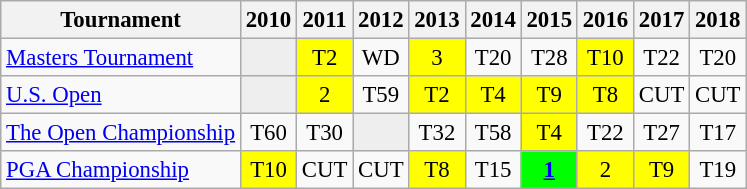<table class="wikitable" style="font-size:95%;text-align:center;">
<tr>
<th>Tournament</th>
<th>2010</th>
<th>2011</th>
<th>2012</th>
<th>2013</th>
<th>2014</th>
<th>2015</th>
<th>2016</th>
<th>2017</th>
<th>2018</th>
</tr>
<tr>
<td align=left><a href='#'>Masters Tournament</a></td>
<td style="background:#eeeeee;"></td>
<td style="background:yellow;">T2</td>
<td>WD</td>
<td style="background:yellow;">3</td>
<td>T20</td>
<td>T28</td>
<td style="background:yellow;">T10</td>
<td>T22</td>
<td>T20</td>
</tr>
<tr>
<td align=left><a href='#'>U.S. Open</a></td>
<td style="background:#eeeeee;"></td>
<td style="background:yellow;">2</td>
<td>T59</td>
<td style="background:yellow;">T2</td>
<td style="background:yellow;">T4</td>
<td style="background:yellow;">T9</td>
<td style="background:yellow;">T8</td>
<td>CUT</td>
<td>CUT</td>
</tr>
<tr>
<td align=left><a href='#'>The Open Championship</a></td>
<td>T60</td>
<td>T30</td>
<td style="background:#eeeeee;"></td>
<td>T32</td>
<td>T58</td>
<td style="background:yellow;">T4</td>
<td>T22</td>
<td>T27</td>
<td>T17</td>
</tr>
<tr>
<td align=left><a href='#'>PGA Championship</a></td>
<td style="background:yellow;">T10</td>
<td>CUT</td>
<td>CUT</td>
<td style="background:yellow;">T8</td>
<td>T15</td>
<td style="background:lime;"><strong><a href='#'>1</a></strong></td>
<td style="background:yellow;">2</td>
<td style="background:yellow;">T9</td>
<td>T19</td>
</tr>
</table>
